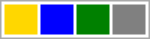<table style=" width: 100px; border: 1px solid #aaaaaa">
<tr>
<td style="background-color:gold"> </td>
<td style="background-color:blue"> </td>
<td style="background-color:green"> </td>
<td style="background-color:grey"> </td>
</tr>
</table>
